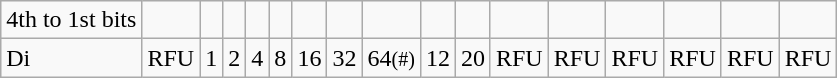<table class="wikitable">
<tr>
<td>4th to 1st bits</td>
<td></td>
<td></td>
<td></td>
<td></td>
<td></td>
<td></td>
<td></td>
<td></td>
<td></td>
<td></td>
<td></td>
<td></td>
<td></td>
<td></td>
<td></td>
<td></td>
</tr>
<tr>
<td>Di</td>
<td>RFU</td>
<td>1</td>
<td>2</td>
<td>4</td>
<td>8</td>
<td>16</td>
<td>32</td>
<td>64<small>(#)</small></td>
<td>12</td>
<td>20</td>
<td>RFU</td>
<td>RFU</td>
<td>RFU</td>
<td>RFU</td>
<td>RFU</td>
<td>RFU</td>
</tr>
</table>
